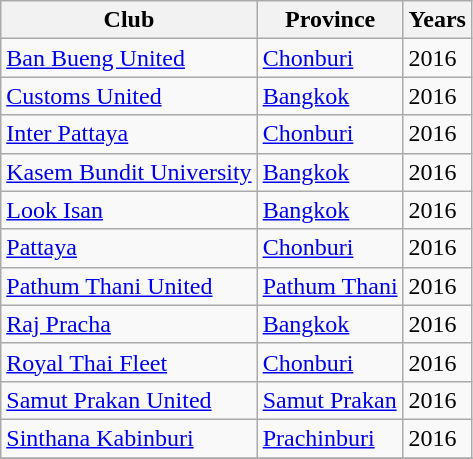<table class="wikitable">
<tr>
<th>Club</th>
<th>Province</th>
<th>Years</th>
</tr>
<tr>
<td><a href='#'>Ban Bueng United</a></td>
<td><a href='#'>Chonburi</a></td>
<td>2016</td>
</tr>
<tr>
<td><a href='#'>Customs United</a></td>
<td><a href='#'>Bangkok</a></td>
<td>2016</td>
</tr>
<tr>
<td><a href='#'>Inter Pattaya</a></td>
<td><a href='#'>Chonburi</a></td>
<td>2016</td>
</tr>
<tr>
<td><a href='#'>Kasem Bundit University</a></td>
<td><a href='#'>Bangkok</a></td>
<td>2016</td>
</tr>
<tr>
<td><a href='#'>Look Isan</a></td>
<td><a href='#'>Bangkok</a></td>
<td>2016</td>
</tr>
<tr>
<td><a href='#'>Pattaya</a></td>
<td><a href='#'>Chonburi</a></td>
<td>2016</td>
</tr>
<tr>
<td><a href='#'>Pathum Thani United</a></td>
<td><a href='#'>Pathum Thani</a></td>
<td>2016</td>
</tr>
<tr>
<td><a href='#'>Raj Pracha</a></td>
<td><a href='#'>Bangkok</a></td>
<td>2016</td>
</tr>
<tr>
<td><a href='#'>Royal Thai Fleet</a></td>
<td><a href='#'>Chonburi</a></td>
<td>2016</td>
</tr>
<tr>
<td><a href='#'>Samut Prakan United</a></td>
<td><a href='#'>Samut Prakan</a></td>
<td>2016</td>
</tr>
<tr>
<td><a href='#'>Sinthana Kabinburi</a></td>
<td><a href='#'>Prachinburi</a></td>
<td>2016</td>
</tr>
<tr>
</tr>
</table>
